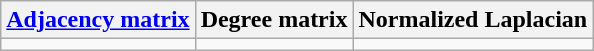<table class="wikitable">
<tr>
<th><a href='#'>Adjacency matrix</a></th>
<th>Degree matrix</th>
<th>Normalized Laplacian</th>
</tr>
<tr>
<td></td>
<td></td>
<td></td>
</tr>
</table>
